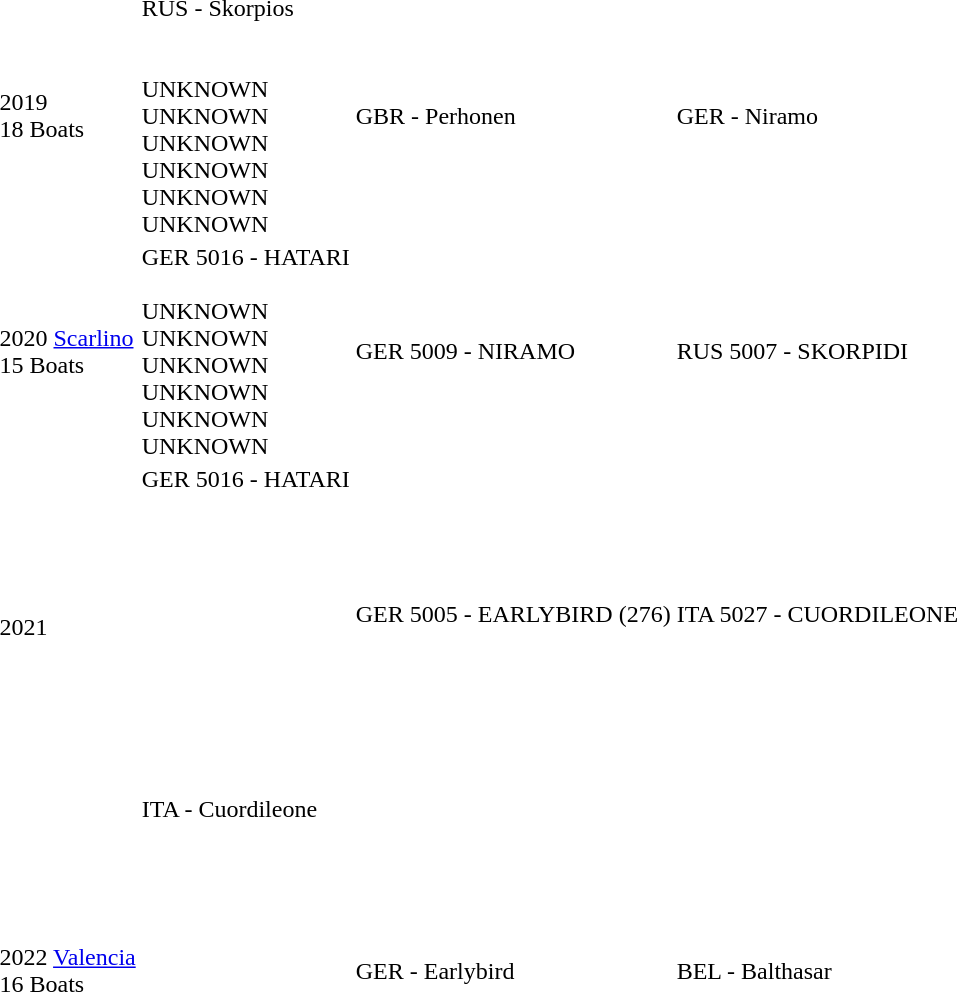<table>
<tr>
<td>2019 <br> 18 Boats</td>
<td>RUS - Skorpios<br><br><br>UNKNOWN<br>UNKNOWN<br>UNKNOWN<br>UNKNOWN<br>UNKNOWN<br>UNKNOWN</td>
<td>GBR - Perhonen<br></td>
<td>GER - Niramo<br></td>
<td></td>
</tr>
<tr>
<td>2020 <a href='#'>Scarlino</a> <br> 15 Boats</td>
<td>GER 5016 - HATARI <br><br>UNKNOWN<br>UNKNOWN<br>UNKNOWN<br>UNKNOWN<br>UNKNOWN<br>UNKNOWN</td>
<td>GER 5009 - NIRAMO <br></td>
<td>RUS 5007 - SKORPIDI <br></td>
<td></td>
</tr>
<tr>
<td>2021</td>
<td>GER 5016 - HATARI<br><br>
<br>
<br>
<br>
<br>
<br>
<br>
<br>
<br>
<br>
<br>
</td>
<td>GER 5005 - EARLYBIRD (276)<br><br></td>
<td>ITA 5027 - CUORDILEONE<br><br></td>
<td></td>
</tr>
<tr>
<td>2022 <a href='#'>Valencia</a> <br> 16 Boats</td>
<td>ITA - Cuordileone <br><br><br>
<br>
<br>
<br>
<br>
<br>
<br>
<br>
<br>
<br>
<br>
</td>
<td>GER - Earlybird <br></td>
<td>BEL - Balthasar <br></td>
<td></td>
</tr>
<tr>
</tr>
</table>
